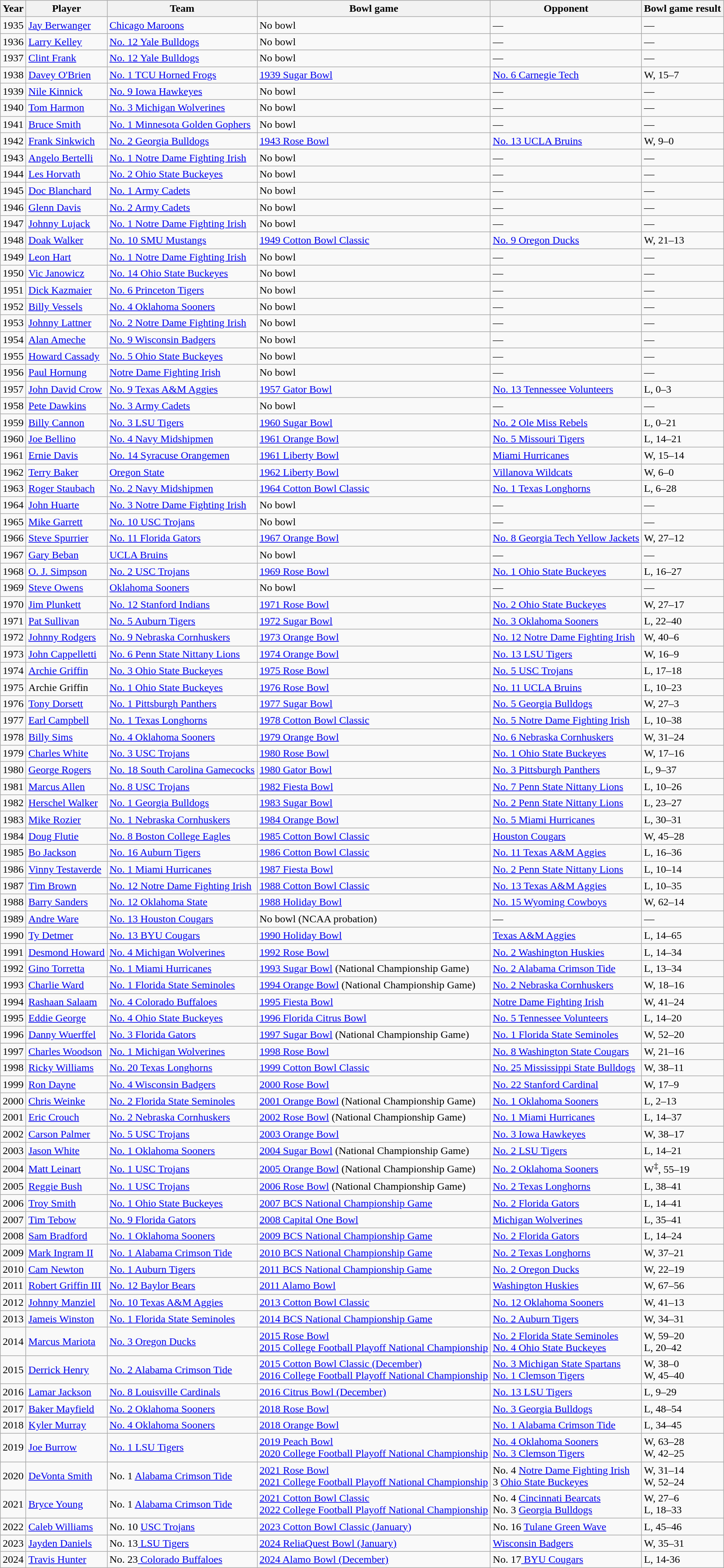<table class="wikitable" border="1">
<tr>
<th>Year</th>
<th>Player</th>
<th>Team</th>
<th>Bowl game</th>
<th>Opponent</th>
<th>Bowl game result</th>
</tr>
<tr>
<td>1935</td>
<td><a href='#'>Jay Berwanger</a></td>
<td><a href='#'>Chicago Maroons</a></td>
<td>No bowl</td>
<td>—</td>
<td>—</td>
</tr>
<tr>
<td>1936</td>
<td><a href='#'>Larry Kelley</a></td>
<td><a href='#'>No. 12 Yale Bulldogs</a></td>
<td>No bowl</td>
<td>—</td>
<td>—</td>
</tr>
<tr>
<td>1937</td>
<td><a href='#'>Clint Frank</a></td>
<td><a href='#'>No. 12 Yale Bulldogs</a></td>
<td>No bowl</td>
<td>—</td>
<td>—</td>
</tr>
<tr>
<td>1938</td>
<td><a href='#'>Davey O'Brien</a></td>
<td><a href='#'>No. 1 TCU Horned Frogs</a></td>
<td><a href='#'>1939 Sugar Bowl</a></td>
<td><a href='#'>No. 6 Carnegie Tech</a></td>
<td>W, 15–7</td>
</tr>
<tr>
<td>1939</td>
<td><a href='#'>Nile Kinnick</a></td>
<td><a href='#'>No. 9 Iowa Hawkeyes</a></td>
<td>No bowl</td>
<td>—</td>
<td>—</td>
</tr>
<tr>
<td>1940</td>
<td><a href='#'>Tom Harmon</a></td>
<td><a href='#'>No. 3 Michigan Wolverines</a></td>
<td>No bowl</td>
<td>—</td>
<td>—</td>
</tr>
<tr>
<td>1941</td>
<td><a href='#'>Bruce Smith</a></td>
<td><a href='#'>No. 1 Minnesota Golden Gophers</a></td>
<td>No bowl</td>
<td>—</td>
<td>—</td>
</tr>
<tr>
<td>1942</td>
<td><a href='#'>Frank Sinkwich</a></td>
<td><a href='#'>No. 2 Georgia Bulldogs</a></td>
<td><a href='#'>1943 Rose Bowl</a></td>
<td><a href='#'>No. 13 UCLA Bruins</a></td>
<td>W, 9–0</td>
</tr>
<tr>
<td>1943</td>
<td><a href='#'>Angelo Bertelli</a></td>
<td><a href='#'>No. 1 Notre Dame Fighting Irish</a></td>
<td>No bowl</td>
<td>—</td>
<td>—</td>
</tr>
<tr>
<td>1944</td>
<td><a href='#'>Les Horvath</a></td>
<td><a href='#'>No. 2 Ohio State Buckeyes</a></td>
<td>No bowl</td>
<td>—</td>
<td>—</td>
</tr>
<tr>
<td>1945</td>
<td><a href='#'>Doc Blanchard</a></td>
<td><a href='#'>No. 1 Army Cadets</a></td>
<td>No bowl</td>
<td>—</td>
<td>—</td>
</tr>
<tr>
<td>1946</td>
<td><a href='#'>Glenn Davis</a></td>
<td><a href='#'>No. 2 Army Cadets</a></td>
<td>No bowl</td>
<td>—</td>
<td>—</td>
</tr>
<tr>
<td>1947</td>
<td><a href='#'>Johnny Lujack</a></td>
<td><a href='#'>No. 1 Notre Dame Fighting Irish</a></td>
<td>No bowl</td>
<td>—</td>
<td>—</td>
</tr>
<tr>
<td>1948</td>
<td><a href='#'>Doak Walker</a></td>
<td><a href='#'>No. 10 SMU Mustangs</a></td>
<td><a href='#'>1949 Cotton Bowl Classic</a></td>
<td><a href='#'>No. 9 Oregon Ducks</a></td>
<td>W, 21–13</td>
</tr>
<tr>
<td>1949</td>
<td><a href='#'>Leon Hart</a></td>
<td><a href='#'>No. 1 Notre Dame Fighting Irish</a></td>
<td>No bowl</td>
<td>—</td>
<td>—</td>
</tr>
<tr>
<td>1950</td>
<td><a href='#'>Vic Janowicz</a></td>
<td><a href='#'>No. 14 Ohio State Buckeyes</a></td>
<td>No bowl</td>
<td>—</td>
<td>—</td>
</tr>
<tr>
<td>1951</td>
<td><a href='#'>Dick Kazmaier</a></td>
<td><a href='#'>No. 6 Princeton Tigers</a></td>
<td>No bowl</td>
<td>—</td>
<td>—</td>
</tr>
<tr>
<td>1952</td>
<td><a href='#'>Billy Vessels</a></td>
<td><a href='#'>No. 4 Oklahoma Sooners</a></td>
<td>No bowl</td>
<td>—</td>
<td>—</td>
</tr>
<tr>
<td>1953</td>
<td><a href='#'>Johnny Lattner</a></td>
<td><a href='#'>No. 2 Notre Dame Fighting Irish</a></td>
<td>No bowl</td>
<td>—</td>
<td>—</td>
</tr>
<tr>
<td>1954</td>
<td><a href='#'>Alan Ameche</a></td>
<td><a href='#'>No. 9 Wisconsin Badgers</a></td>
<td>No bowl</td>
<td>—</td>
<td>—</td>
</tr>
<tr>
<td>1955</td>
<td><a href='#'>Howard Cassady</a></td>
<td><a href='#'>No. 5 Ohio State Buckeyes</a></td>
<td>No bowl</td>
<td>—</td>
<td>—</td>
</tr>
<tr>
<td>1956</td>
<td><a href='#'>Paul Hornung</a></td>
<td><a href='#'>Notre Dame Fighting Irish</a></td>
<td>No bowl</td>
<td>—</td>
<td>—</td>
</tr>
<tr>
<td>1957</td>
<td><a href='#'>John David Crow</a></td>
<td><a href='#'>No. 9 Texas A&M Aggies</a></td>
<td><a href='#'>1957 Gator Bowl</a></td>
<td><a href='#'>No. 13 Tennessee Volunteers</a></td>
<td>L, 0–3</td>
</tr>
<tr>
<td>1958</td>
<td><a href='#'>Pete Dawkins</a></td>
<td><a href='#'>No. 3 Army Cadets</a></td>
<td>No bowl</td>
<td>—</td>
<td>—</td>
</tr>
<tr>
<td>1959</td>
<td><a href='#'>Billy Cannon</a></td>
<td><a href='#'>No. 3 LSU Tigers</a></td>
<td><a href='#'>1960 Sugar Bowl</a></td>
<td><a href='#'>No. 2 Ole Miss Rebels</a></td>
<td>L, 0–21</td>
</tr>
<tr>
<td>1960</td>
<td><a href='#'>Joe Bellino</a></td>
<td><a href='#'>No. 4 Navy Midshipmen</a></td>
<td><a href='#'>1961 Orange Bowl</a></td>
<td><a href='#'>No. 5 Missouri Tigers</a></td>
<td>L, 14–21</td>
</tr>
<tr>
<td>1961</td>
<td><a href='#'>Ernie Davis</a></td>
<td><a href='#'>No. 14 Syracuse Orangemen</a></td>
<td><a href='#'>1961 Liberty Bowl</a></td>
<td><a href='#'>Miami Hurricanes</a></td>
<td>W, 15–14</td>
</tr>
<tr>
<td>1962</td>
<td><a href='#'>Terry Baker</a></td>
<td><a href='#'>Oregon State</a></td>
<td><a href='#'>1962 Liberty Bowl</a></td>
<td><a href='#'>Villanova Wildcats</a></td>
<td>W, 6–0</td>
</tr>
<tr>
<td>1963</td>
<td><a href='#'>Roger Staubach</a></td>
<td><a href='#'>No. 2 Navy Midshipmen</a></td>
<td><a href='#'>1964 Cotton Bowl Classic</a></td>
<td><a href='#'>No. 1 Texas Longhorns</a></td>
<td>L, 6–28</td>
</tr>
<tr>
<td>1964</td>
<td><a href='#'>John Huarte</a></td>
<td><a href='#'>No. 3 Notre Dame Fighting Irish</a></td>
<td>No bowl</td>
<td>—</td>
<td>—</td>
</tr>
<tr>
<td>1965</td>
<td><a href='#'>Mike Garrett</a></td>
<td><a href='#'>No. 10 USC Trojans</a></td>
<td>No bowl</td>
<td>—</td>
<td>—</td>
</tr>
<tr>
<td>1966</td>
<td><a href='#'>Steve Spurrier</a></td>
<td><a href='#'>No. 11 Florida Gators</a></td>
<td><a href='#'>1967 Orange Bowl</a></td>
<td><a href='#'>No. 8 Georgia Tech Yellow Jackets</a></td>
<td>W, 27–12</td>
</tr>
<tr>
<td>1967</td>
<td><a href='#'>Gary Beban</a></td>
<td><a href='#'>UCLA Bruins</a></td>
<td>No bowl</td>
<td>—</td>
<td>—</td>
</tr>
<tr>
<td>1968</td>
<td><a href='#'>O. J. Simpson</a></td>
<td><a href='#'>No. 2 USC Trojans</a></td>
<td><a href='#'>1969 Rose Bowl</a></td>
<td><a href='#'>No. 1 Ohio State Buckeyes</a></td>
<td>L, 16–27</td>
</tr>
<tr>
<td>1969</td>
<td><a href='#'>Steve Owens</a></td>
<td><a href='#'>Oklahoma Sooners</a></td>
<td>No bowl</td>
<td>—</td>
<td>—</td>
</tr>
<tr>
<td>1970</td>
<td><a href='#'>Jim Plunkett</a></td>
<td><a href='#'>No. 12 Stanford Indians</a></td>
<td><a href='#'>1971 Rose Bowl</a></td>
<td><a href='#'>No. 2 Ohio State Buckeyes</a></td>
<td>W, 27–17</td>
</tr>
<tr>
<td>1971</td>
<td><a href='#'>Pat Sullivan</a></td>
<td><a href='#'>No. 5 Auburn Tigers</a></td>
<td><a href='#'>1972 Sugar Bowl</a></td>
<td><a href='#'>No. 3 Oklahoma Sooners</a></td>
<td>L, 22–40</td>
</tr>
<tr>
<td>1972</td>
<td><a href='#'>Johnny Rodgers</a></td>
<td><a href='#'>No. 9 Nebraska Cornhuskers</a></td>
<td><a href='#'>1973 Orange Bowl</a></td>
<td><a href='#'>No. 12 Notre Dame Fighting Irish</a></td>
<td>W, 40–6</td>
</tr>
<tr>
<td>1973</td>
<td><a href='#'>John Cappelletti</a></td>
<td><a href='#'>No. 6 Penn State Nittany Lions</a></td>
<td><a href='#'>1974 Orange Bowl</a></td>
<td><a href='#'>No. 13 LSU Tigers</a></td>
<td>W, 16–9</td>
</tr>
<tr>
<td>1974</td>
<td><a href='#'>Archie Griffin</a></td>
<td><a href='#'>No. 3 Ohio State Buckeyes</a></td>
<td><a href='#'>1975 Rose Bowl</a></td>
<td><a href='#'>No. 5 USC Trojans</a></td>
<td>L, 17–18</td>
</tr>
<tr>
<td>1975</td>
<td>Archie Griffin</td>
<td><a href='#'>No. 1 Ohio State Buckeyes</a></td>
<td><a href='#'>1976 Rose Bowl</a></td>
<td><a href='#'>No. 11 UCLA Bruins</a></td>
<td>L, 10–23</td>
</tr>
<tr>
<td>1976</td>
<td><a href='#'>Tony Dorsett</a></td>
<td><a href='#'>No. 1 Pittsburgh Panthers</a></td>
<td><a href='#'>1977 Sugar Bowl</a></td>
<td><a href='#'>No. 5 Georgia Bulldogs</a></td>
<td>W, 27–3</td>
</tr>
<tr>
<td>1977</td>
<td><a href='#'>Earl Campbell</a></td>
<td><a href='#'>No. 1 Texas Longhorns</a></td>
<td><a href='#'>1978 Cotton Bowl Classic</a></td>
<td><a href='#'>No. 5 Notre Dame Fighting Irish</a></td>
<td>L, 10–38</td>
</tr>
<tr>
<td>1978</td>
<td><a href='#'>Billy Sims</a></td>
<td><a href='#'>No. 4 Oklahoma Sooners</a></td>
<td><a href='#'>1979 Orange Bowl</a></td>
<td><a href='#'>No. 6 Nebraska Cornhuskers</a></td>
<td>W, 31–24</td>
</tr>
<tr>
<td>1979</td>
<td><a href='#'>Charles White</a></td>
<td><a href='#'>No. 3 USC Trojans</a></td>
<td><a href='#'>1980 Rose Bowl</a></td>
<td><a href='#'>No. 1 Ohio State Buckeyes</a></td>
<td>W, 17–16</td>
</tr>
<tr>
<td>1980</td>
<td><a href='#'>George Rogers</a></td>
<td><a href='#'>No. 18 South Carolina Gamecocks</a></td>
<td><a href='#'>1980 Gator Bowl</a></td>
<td><a href='#'>No. 3 Pittsburgh Panthers</a></td>
<td>L, 9–37</td>
</tr>
<tr>
<td>1981</td>
<td><a href='#'>Marcus Allen</a></td>
<td><a href='#'>No. 8 USC Trojans</a></td>
<td><a href='#'>1982 Fiesta Bowl</a></td>
<td><a href='#'>No. 7 Penn State Nittany Lions</a></td>
<td>L, 10–26</td>
</tr>
<tr>
<td>1982</td>
<td><a href='#'>Herschel Walker</a></td>
<td><a href='#'>No. 1 Georgia Bulldogs</a></td>
<td><a href='#'>1983 Sugar Bowl</a></td>
<td><a href='#'>No. 2 Penn State Nittany Lions</a></td>
<td>L, 23–27</td>
</tr>
<tr>
<td>1983</td>
<td><a href='#'>Mike Rozier</a></td>
<td><a href='#'>No. 1 Nebraska Cornhuskers</a></td>
<td><a href='#'>1984 Orange Bowl</a></td>
<td><a href='#'>No. 5 Miami Hurricanes</a></td>
<td>L, 30–31</td>
</tr>
<tr>
<td>1984</td>
<td><a href='#'>Doug Flutie</a></td>
<td><a href='#'>No. 8 Boston College Eagles</a></td>
<td><a href='#'>1985 Cotton Bowl Classic</a></td>
<td><a href='#'>Houston Cougars</a></td>
<td>W, 45–28</td>
</tr>
<tr>
<td>1985</td>
<td><a href='#'>Bo Jackson</a></td>
<td><a href='#'>No. 16 Auburn Tigers</a></td>
<td><a href='#'>1986 Cotton Bowl Classic</a></td>
<td><a href='#'>No. 11 Texas A&M Aggies</a></td>
<td>L, 16–36</td>
</tr>
<tr>
<td>1986</td>
<td><a href='#'>Vinny Testaverde</a></td>
<td><a href='#'>No. 1 Miami Hurricanes</a></td>
<td><a href='#'>1987 Fiesta Bowl</a></td>
<td><a href='#'>No. 2 Penn State Nittany Lions</a></td>
<td>L, 10–14</td>
</tr>
<tr>
<td>1987</td>
<td><a href='#'>Tim Brown</a></td>
<td><a href='#'>No. 12 Notre Dame Fighting Irish</a></td>
<td><a href='#'>1988 Cotton Bowl Classic</a></td>
<td><a href='#'>No. 13 Texas A&M Aggies</a></td>
<td>L, 10–35</td>
</tr>
<tr>
<td>1988</td>
<td><a href='#'>Barry Sanders</a></td>
<td><a href='#'>No. 12 Oklahoma State</a></td>
<td><a href='#'>1988 Holiday Bowl</a></td>
<td><a href='#'>No. 15 Wyoming Cowboys</a></td>
<td>W, 62–14</td>
</tr>
<tr>
<td>1989</td>
<td><a href='#'>Andre Ware</a></td>
<td><a href='#'>No. 13 Houston Cougars</a></td>
<td>No bowl (NCAA probation)</td>
<td>—</td>
<td>—</td>
</tr>
<tr>
<td>1990</td>
<td><a href='#'>Ty Detmer</a></td>
<td><a href='#'>No. 13 BYU Cougars</a></td>
<td><a href='#'>1990 Holiday Bowl</a></td>
<td><a href='#'>Texas A&M Aggies</a></td>
<td>L, 14–65</td>
</tr>
<tr>
<td>1991</td>
<td><a href='#'>Desmond Howard</a></td>
<td><a href='#'>No. 4 Michigan Wolverines</a></td>
<td><a href='#'>1992 Rose Bowl</a></td>
<td><a href='#'>No. 2 Washington Huskies</a></td>
<td>L, 14–34</td>
</tr>
<tr>
<td>1992</td>
<td><a href='#'>Gino Torretta</a></td>
<td><a href='#'>No. 1 Miami Hurricanes</a></td>
<td><a href='#'>1993 Sugar Bowl</a> (National Championship Game)</td>
<td><a href='#'>No. 2 Alabama Crimson Tide</a></td>
<td>L, 13–34</td>
</tr>
<tr>
<td>1993</td>
<td><a href='#'>Charlie Ward</a></td>
<td><a href='#'>No. 1 Florida State Seminoles</a></td>
<td><a href='#'>1994 Orange Bowl</a> (National Championship Game)</td>
<td><a href='#'>No. 2 Nebraska Cornhuskers</a></td>
<td>W, 18–16</td>
</tr>
<tr>
<td>1994</td>
<td><a href='#'>Rashaan Salaam</a></td>
<td><a href='#'>No. 4 Colorado Buffaloes</a></td>
<td><a href='#'>1995 Fiesta Bowl</a></td>
<td><a href='#'>Notre Dame Fighting Irish</a></td>
<td>W, 41–24</td>
</tr>
<tr>
<td>1995</td>
<td><a href='#'>Eddie George</a></td>
<td><a href='#'>No. 4 Ohio State Buckeyes</a></td>
<td><a href='#'>1996 Florida Citrus Bowl</a></td>
<td><a href='#'>No. 5 Tennessee Volunteers</a></td>
<td>L, 14–20</td>
</tr>
<tr>
<td>1996</td>
<td><a href='#'>Danny Wuerffel</a></td>
<td><a href='#'>No. 3 Florida Gators</a></td>
<td><a href='#'>1997 Sugar Bowl</a>  (National Championship Game)</td>
<td><a href='#'>No. 1 Florida State Seminoles</a></td>
<td>W, 52–20</td>
</tr>
<tr>
</tr>
<tr>
<td>1997</td>
<td><a href='#'>Charles Woodson</a></td>
<td><a href='#'>No. 1 Michigan Wolverines</a></td>
<td><a href='#'>1998 Rose Bowl</a></td>
<td><a href='#'>No. 8 Washington State Cougars</a></td>
<td>W, 21–16</td>
</tr>
<tr>
<td>1998</td>
<td><a href='#'>Ricky Williams</a></td>
<td><a href='#'>No. 20 Texas Longhorns</a></td>
<td><a href='#'>1999 Cotton Bowl Classic</a></td>
<td><a href='#'>No. 25 Mississippi State Bulldogs</a></td>
<td>W, 38–11</td>
</tr>
<tr>
<td>1999</td>
<td><a href='#'>Ron Dayne</a></td>
<td><a href='#'>No. 4 Wisconsin Badgers</a></td>
<td><a href='#'>2000 Rose Bowl</a></td>
<td><a href='#'>No. 22 Stanford Cardinal</a></td>
<td>W, 17–9</td>
</tr>
<tr>
<td>2000</td>
<td><a href='#'>Chris Weinke</a></td>
<td><a href='#'>No. 2 Florida State Seminoles</a></td>
<td><a href='#'>2001 Orange Bowl</a> (National Championship Game)</td>
<td><a href='#'>No. 1 Oklahoma Sooners</a></td>
<td>L, 2–13</td>
</tr>
<tr>
<td>2001</td>
<td><a href='#'>Eric Crouch</a></td>
<td><a href='#'>No. 2 Nebraska Cornhuskers</a></td>
<td><a href='#'>2002 Rose Bowl</a> (National Championship Game)</td>
<td><a href='#'>No. 1 Miami Hurricanes</a></td>
<td>L, 14–37</td>
</tr>
<tr>
<td>2002</td>
<td><a href='#'>Carson Palmer</a></td>
<td><a href='#'>No. 5 USC Trojans</a></td>
<td><a href='#'>2003 Orange Bowl</a></td>
<td><a href='#'>No. 3 Iowa Hawkeyes</a></td>
<td>W, 38–17</td>
</tr>
<tr>
<td>2003</td>
<td><a href='#'>Jason White</a></td>
<td><a href='#'>No. 1 Oklahoma Sooners</a></td>
<td><a href='#'>2004 Sugar Bowl</a> (National Championship Game)</td>
<td><a href='#'>No. 2 LSU Tigers</a></td>
<td>L, 14–21</td>
</tr>
<tr>
<td>2004</td>
<td><a href='#'>Matt Leinart</a></td>
<td><a href='#'>No. 1 USC Trojans</a></td>
<td><a href='#'>2005 Orange Bowl</a> (National Championship Game)</td>
<td><a href='#'>No. 2 Oklahoma Sooners</a></td>
<td>W<sup>‡</sup>, 55–19</td>
</tr>
<tr>
<td>2005</td>
<td><a href='#'>Reggie Bush</a></td>
<td><a href='#'>No. 1 USC Trojans</a></td>
<td><a href='#'>2006 Rose Bowl</a> (National Championship Game)</td>
<td><a href='#'>No. 2 Texas Longhorns</a></td>
<td>L, 38–41</td>
</tr>
<tr>
<td>2006</td>
<td><a href='#'>Troy Smith</a></td>
<td><a href='#'>No. 1 Ohio State Buckeyes</a></td>
<td><a href='#'>2007 BCS National Championship Game</a></td>
<td><a href='#'>No. 2 Florida Gators</a></td>
<td>L, 14–41</td>
</tr>
<tr>
<td>2007</td>
<td><a href='#'>Tim Tebow</a></td>
<td><a href='#'>No. 9 Florida Gators</a></td>
<td><a href='#'>2008 Capital One Bowl</a></td>
<td><a href='#'>Michigan Wolverines</a></td>
<td>L, 35–41</td>
</tr>
<tr>
<td>2008</td>
<td><a href='#'>Sam Bradford</a></td>
<td><a href='#'>No. 1 Oklahoma Sooners</a></td>
<td><a href='#'>2009 BCS National Championship Game</a></td>
<td><a href='#'>No. 2 Florida Gators</a></td>
<td>L, 14–24</td>
</tr>
<tr>
<td>2009</td>
<td><a href='#'>Mark Ingram II</a></td>
<td><a href='#'>No. 1 Alabama Crimson Tide</a></td>
<td><a href='#'>2010 BCS National Championship Game</a></td>
<td><a href='#'>No. 2 Texas Longhorns</a></td>
<td>W, 37–21</td>
</tr>
<tr>
<td>2010</td>
<td><a href='#'>Cam Newton</a></td>
<td><a href='#'>No. 1 Auburn Tigers</a></td>
<td><a href='#'>2011 BCS National Championship Game</a></td>
<td><a href='#'>No. 2 Oregon Ducks</a></td>
<td>W, 22–19</td>
</tr>
<tr>
<td>2011</td>
<td><a href='#'>Robert Griffin III</a></td>
<td><a href='#'>No. 12 Baylor Bears</a></td>
<td><a href='#'>2011 Alamo Bowl</a></td>
<td><a href='#'>Washington Huskies</a></td>
<td>W, 67–56</td>
</tr>
<tr>
<td>2012</td>
<td><a href='#'>Johnny Manziel</a></td>
<td><a href='#'>No. 10 Texas A&M Aggies</a></td>
<td><a href='#'>2013 Cotton Bowl Classic</a></td>
<td><a href='#'>No. 12 Oklahoma Sooners</a></td>
<td>W, 41–13</td>
</tr>
<tr>
<td>2013</td>
<td><a href='#'>Jameis Winston</a></td>
<td><a href='#'>No. 1 Florida State Seminoles</a></td>
<td><a href='#'>2014 BCS National Championship Game</a></td>
<td><a href='#'>No. 2 Auburn Tigers</a></td>
<td>W, 34–31</td>
</tr>
<tr>
<td>2014</td>
<td><a href='#'>Marcus Mariota</a></td>
<td><a href='#'>No. 3 Oregon Ducks</a></td>
<td><a href='#'>2015 Rose Bowl</a><br><a href='#'>2015 College Football Playoff National Championship</a></td>
<td><a href='#'>No. 2 Florida State Seminoles</a><br><a href='#'>No. 4 Ohio State Buckeyes</a></td>
<td>W, 59–20<br>L, 20–42</td>
</tr>
<tr>
<td>2015</td>
<td><a href='#'>Derrick Henry</a></td>
<td><a href='#'>No. 2 Alabama Crimson Tide</a></td>
<td><a href='#'>2015 Cotton Bowl Classic (December)</a><br><a href='#'>2016 College Football Playoff National Championship</a></td>
<td><a href='#'>No. 3 Michigan State Spartans</a><br><a href='#'>No. 1 Clemson Tigers</a></td>
<td>W, 38–0<br>W, 45–40</td>
</tr>
<tr>
<td>2016</td>
<td><a href='#'>Lamar Jackson</a></td>
<td><a href='#'>No. 8 Louisville Cardinals</a></td>
<td><a href='#'>2016 Citrus Bowl (December)</a></td>
<td><a href='#'>No. 13 LSU Tigers</a></td>
<td>L, 9–29</td>
</tr>
<tr>
<td>2017</td>
<td><a href='#'>Baker Mayfield</a></td>
<td><a href='#'>No. 2 Oklahoma Sooners</a></td>
<td><a href='#'>2018 Rose Bowl</a></td>
<td><a href='#'>No. 3 Georgia Bulldogs</a></td>
<td>L, 48–54</td>
</tr>
<tr>
<td>2018</td>
<td><a href='#'>Kyler Murray</a></td>
<td><a href='#'>No. 4 Oklahoma Sooners</a></td>
<td><a href='#'>2018 Orange Bowl</a></td>
<td><a href='#'>No. 1 Alabama Crimson Tide</a></td>
<td>L, 34–45</td>
</tr>
<tr>
<td>2019</td>
<td><a href='#'>Joe Burrow</a></td>
<td><a href='#'>No. 1 LSU Tigers</a></td>
<td><a href='#'>2019 Peach Bowl</a><br><a href='#'>2020 College Football Playoff National Championship</a></td>
<td><a href='#'>No. 4 Oklahoma Sooners</a><br><a href='#'>No. 3 Clemson Tigers</a></td>
<td>W, 63–28<br>W, 42–25</td>
</tr>
<tr>
<td>2020</td>
<td><a href='#'>DeVonta Smith</a></td>
<td>No. 1 <a href='#'>Alabama Crimson Tide</a></td>
<td><a href='#'>2021 Rose Bowl</a><br><a href='#'>2021 College Football Playoff National Championship</a></td>
<td>No. 4 <a href='#'>Notre Dame Fighting Irish</a><br>3 <a href='#'>Ohio State Buckeyes</a></td>
<td>W, 31–14<br>W, 52–24</td>
</tr>
<tr>
<td>2021</td>
<td><a href='#'>Bryce Young</a></td>
<td>No. 1 <a href='#'>Alabama Crimson Tide</a></td>
<td><a href='#'>2021 Cotton Bowl Classic</a><br><a href='#'>2022 College Football Playoff National Championship</a></td>
<td>No. 4 <a href='#'>Cincinnati Bearcats</a><br>No. 3 <a href='#'>Georgia Bulldogs</a></td>
<td>W, 27–6<br>L, 18–33</td>
</tr>
<tr>
<td>2022</td>
<td><a href='#'>Caleb Williams</a></td>
<td>No. 10 <a href='#'>USC Trojans</a></td>
<td><a href='#'>2023 Cotton Bowl Classic (January)</a></td>
<td>No. 16 <a href='#'>Tulane Green Wave</a></td>
<td>L, 45–46</td>
</tr>
<tr>
<td>2023</td>
<td><a href='#'>Jayden Daniels</a></td>
<td>No. 13<a href='#'> LSU Tigers</a></td>
<td><a href='#'>2024 ReliaQuest Bowl (January)</a></td>
<td><a href='#'> Wisconsin Badgers</a></td>
<td>W, 35–31</td>
</tr>
<tr>
<td>2024</td>
<td><a href='#'>Travis Hunter</a></td>
<td>No. 23<a href='#'> Colorado Buffaloes</a></td>
<td><a href='#'>2024 Alamo Bowl (December)</a></td>
<td>No. 17<a href='#'> BYU Cougars</a></td>
<td>L, 14-36</td>
</tr>
</table>
